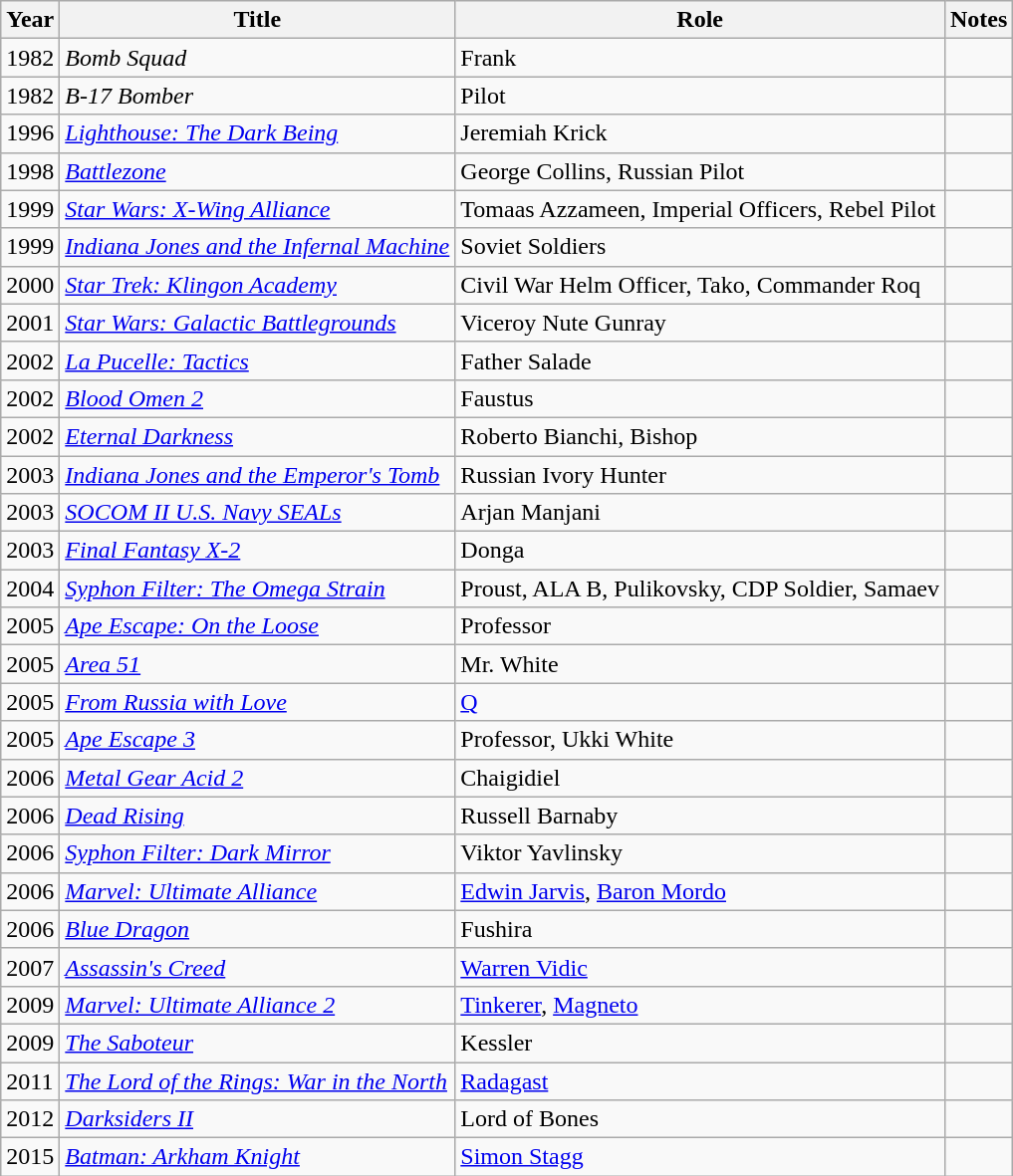<table class="wikitable sortable">
<tr>
<th>Year</th>
<th>Title</th>
<th>Role</th>
<th>Notes</th>
</tr>
<tr>
<td>1982</td>
<td><em>Bomb Squad</em></td>
<td>Frank</td>
<td></td>
</tr>
<tr>
<td>1982</td>
<td><em>B-17 Bomber</em></td>
<td>Pilot</td>
<td></td>
</tr>
<tr>
<td>1996</td>
<td><em><a href='#'>Lighthouse: The Dark Being</a></em></td>
<td>Jeremiah Krick</td>
<td></td>
</tr>
<tr>
<td>1998</td>
<td><em><a href='#'>Battlezone</a></em></td>
<td>George Collins, Russian Pilot</td>
<td></td>
</tr>
<tr>
<td>1999</td>
<td><em><a href='#'>Star Wars: X-Wing Alliance</a></em></td>
<td>Tomaas Azzameen, Imperial Officers, Rebel Pilot</td>
<td></td>
</tr>
<tr>
<td>1999</td>
<td><em><a href='#'>Indiana Jones and the Infernal Machine</a></em></td>
<td>Soviet Soldiers</td>
<td></td>
</tr>
<tr>
<td>2000</td>
<td><em><a href='#'>Star Trek: Klingon Academy</a></em></td>
<td>Civil War Helm Officer, Tako, Commander Roq</td>
<td></td>
</tr>
<tr>
<td>2001</td>
<td><em><a href='#'>Star Wars: Galactic Battlegrounds</a></em></td>
<td>Viceroy Nute Gunray</td>
<td></td>
</tr>
<tr>
<td>2002</td>
<td><em><a href='#'>La Pucelle: Tactics</a></em></td>
<td>Father Salade</td>
<td></td>
</tr>
<tr>
<td>2002</td>
<td><em><a href='#'>Blood Omen 2</a></em></td>
<td>Faustus</td>
<td></td>
</tr>
<tr>
<td>2002</td>
<td><em><a href='#'>Eternal Darkness</a></em></td>
<td>Roberto Bianchi, Bishop</td>
<td></td>
</tr>
<tr>
<td>2003</td>
<td><em><a href='#'>Indiana Jones and the Emperor's Tomb</a></em></td>
<td>Russian Ivory Hunter</td>
<td></td>
</tr>
<tr>
<td>2003</td>
<td><em><a href='#'>SOCOM II U.S. Navy SEALs</a></em></td>
<td>Arjan Manjani</td>
<td></td>
</tr>
<tr>
<td>2003</td>
<td><em><a href='#'>Final Fantasy X-2</a></em></td>
<td>Donga</td>
<td></td>
</tr>
<tr>
<td>2004</td>
<td><em><a href='#'>Syphon Filter: The Omega Strain</a></em></td>
<td>Proust, ALA B, Pulikovsky, CDP Soldier, Samaev</td>
<td></td>
</tr>
<tr>
<td>2005</td>
<td><em><a href='#'>Ape Escape: On the Loose</a></em></td>
<td>Professor</td>
<td></td>
</tr>
<tr>
<td>2005</td>
<td><em><a href='#'>Area 51</a></em></td>
<td>Mr. White</td>
<td></td>
</tr>
<tr>
<td>2005</td>
<td><em><a href='#'>From Russia with Love</a></em></td>
<td><a href='#'>Q</a></td>
<td></td>
</tr>
<tr>
<td>2005</td>
<td><em><a href='#'>Ape Escape 3</a></em></td>
<td>Professor, Ukki White</td>
<td></td>
</tr>
<tr>
<td>2006</td>
<td><em><a href='#'>Metal Gear Acid 2</a></em></td>
<td>Chaigidiel</td>
<td></td>
</tr>
<tr>
<td>2006</td>
<td><em><a href='#'>Dead Rising</a></em></td>
<td>Russell Barnaby</td>
<td></td>
</tr>
<tr>
<td>2006</td>
<td><em><a href='#'>Syphon Filter: Dark Mirror</a></em></td>
<td>Viktor Yavlinsky</td>
<td></td>
</tr>
<tr>
<td>2006</td>
<td><em><a href='#'>Marvel: Ultimate Alliance</a></em></td>
<td><a href='#'>Edwin Jarvis</a>, <a href='#'>Baron Mordo</a></td>
<td></td>
</tr>
<tr>
<td>2006</td>
<td><em><a href='#'>Blue Dragon</a></em></td>
<td>Fushira</td>
<td></td>
</tr>
<tr>
<td>2007</td>
<td><em><a href='#'>Assassin's Creed</a></em></td>
<td><a href='#'>Warren Vidic</a></td>
<td></td>
</tr>
<tr>
<td>2009</td>
<td><em><a href='#'>Marvel: Ultimate Alliance 2</a></em></td>
<td><a href='#'>Tinkerer</a>, <a href='#'>Magneto</a></td>
<td></td>
</tr>
<tr>
<td>2009</td>
<td><em><a href='#'>The Saboteur</a></em></td>
<td>Kessler</td>
<td></td>
</tr>
<tr>
<td>2011</td>
<td><em><a href='#'>The Lord of the Rings: War in the North</a></em></td>
<td><a href='#'>Radagast</a></td>
<td></td>
</tr>
<tr>
<td>2012</td>
<td><em><a href='#'>Darksiders II</a></em></td>
<td>Lord of Bones</td>
<td></td>
</tr>
<tr>
<td>2015</td>
<td><em><a href='#'>Batman: Arkham Knight</a></em></td>
<td><a href='#'>Simon Stagg</a></td>
<td></td>
</tr>
</table>
